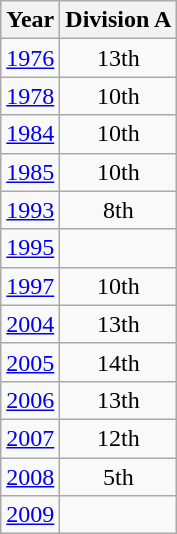<table class="wikitable" style="text-align:center">
<tr>
<th>Year</th>
<th>Division A</th>
</tr>
<tr>
<td><a href='#'>1976</a></td>
<td>13th</td>
</tr>
<tr>
<td><a href='#'>1978</a></td>
<td>10th</td>
</tr>
<tr>
<td><a href='#'>1984</a></td>
<td>10th</td>
</tr>
<tr>
<td><a href='#'>1985</a></td>
<td>10th</td>
</tr>
<tr>
<td><a href='#'>1993</a></td>
<td>8th</td>
</tr>
<tr>
<td><a href='#'>1995</a></td>
<td></td>
</tr>
<tr>
<td><a href='#'>1997</a></td>
<td>10th</td>
</tr>
<tr>
<td><a href='#'>2004</a></td>
<td>13th</td>
</tr>
<tr>
<td><a href='#'>2005</a></td>
<td>14th</td>
</tr>
<tr>
<td><a href='#'>2006</a></td>
<td>13th</td>
</tr>
<tr>
<td><a href='#'>2007</a></td>
<td>12th</td>
</tr>
<tr>
<td><a href='#'>2008</a></td>
<td>5th</td>
</tr>
<tr>
<td><a href='#'>2009</a></td>
<td></td>
</tr>
</table>
